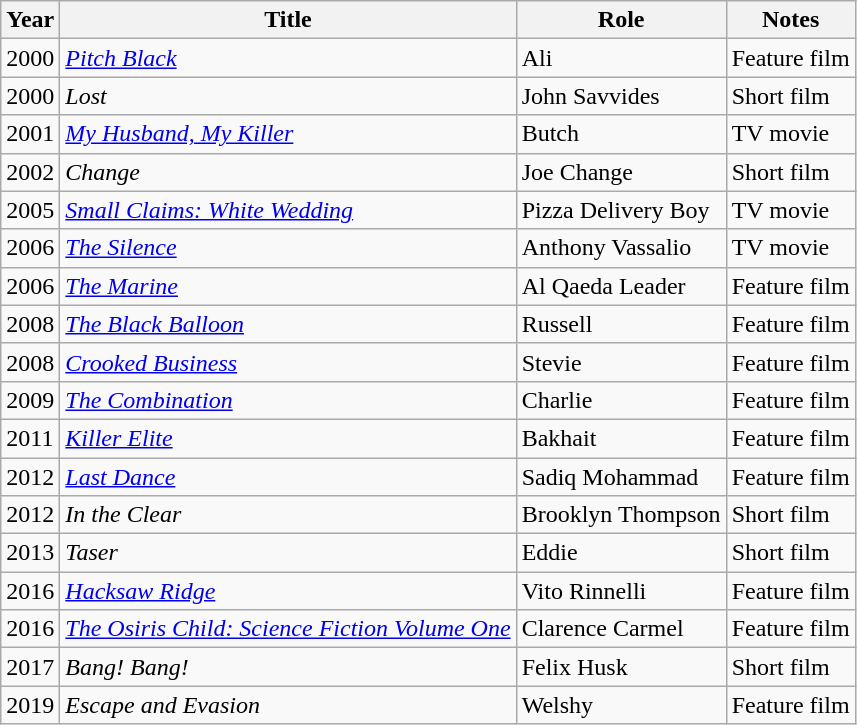<table class="wikitable">
<tr>
<th>Year</th>
<th>Title</th>
<th>Role</th>
<th>Notes</th>
</tr>
<tr>
<td>2000</td>
<td><em><a href='#'>Pitch Black</a></em></td>
<td>Ali</td>
<td>Feature film</td>
</tr>
<tr>
<td>2000</td>
<td><em>Lost</em></td>
<td>John Savvides</td>
<td>Short film</td>
</tr>
<tr>
<td>2001</td>
<td><em><a href='#'>My Husband, My Killer</a></em></td>
<td>Butch</td>
<td>TV movie</td>
</tr>
<tr>
<td>2002</td>
<td><em>Change</em></td>
<td>Joe Change</td>
<td>Short film</td>
</tr>
<tr>
<td>2005</td>
<td><em><a href='#'>Small Claims: White Wedding</a></em></td>
<td>Pizza Delivery Boy</td>
<td>TV movie</td>
</tr>
<tr>
<td>2006</td>
<td><em><a href='#'>The Silence</a></em></td>
<td>Anthony Vassalio</td>
<td>TV movie</td>
</tr>
<tr>
<td>2006</td>
<td><em><a href='#'>The Marine</a></em></td>
<td>Al Qaeda Leader</td>
<td>Feature film</td>
</tr>
<tr>
<td>2008</td>
<td><em><a href='#'>The Black Balloon</a></em></td>
<td>Russell</td>
<td>Feature film</td>
</tr>
<tr>
<td>2008</td>
<td><em><a href='#'>Crooked Business</a></em></td>
<td>Stevie</td>
<td>Feature film</td>
</tr>
<tr>
<td>2009</td>
<td><em><a href='#'>The Combination</a></em></td>
<td>Charlie</td>
<td>Feature film</td>
</tr>
<tr>
<td>2011</td>
<td><em><a href='#'>Killer Elite</a></em></td>
<td>Bakhait</td>
<td>Feature film</td>
</tr>
<tr>
<td>2012</td>
<td><em><a href='#'>Last Dance</a></em></td>
<td>Sadiq Mohammad</td>
<td>Feature film</td>
</tr>
<tr>
<td>2012</td>
<td><em>In the Clear</em></td>
<td>Brooklyn Thompson</td>
<td>Short film</td>
</tr>
<tr>
<td>2013</td>
<td><em>Taser</em></td>
<td>Eddie</td>
<td>Short film</td>
</tr>
<tr>
<td>2016</td>
<td><em><a href='#'>Hacksaw Ridge</a></em></td>
<td>Vito Rinnelli</td>
<td>Feature film</td>
</tr>
<tr>
<td>2016</td>
<td><em><a href='#'>The Osiris Child: Science Fiction Volume One</a></em></td>
<td>Clarence Carmel</td>
<td>Feature film</td>
</tr>
<tr>
<td>2017</td>
<td><em>Bang! Bang!</em></td>
<td>Felix Husk</td>
<td>Short film</td>
</tr>
<tr>
<td>2019</td>
<td><em>Escape and Evasion</em></td>
<td>Welshy</td>
<td>Feature film</td>
</tr>
</table>
